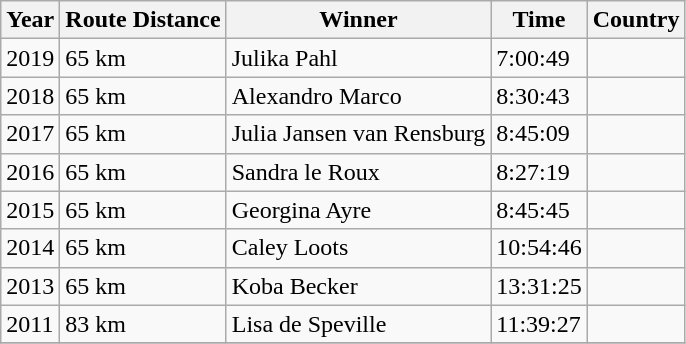<table class="wikitable">
<tr>
<th>Year</th>
<th>Route Distance</th>
<th>Winner</th>
<th>Time</th>
<th>Country</th>
</tr>
<tr>
<td>2019</td>
<td>65 km</td>
<td>Julika Pahl</td>
<td>7:00:49</td>
<td></td>
</tr>
<tr>
<td>2018</td>
<td>65 km</td>
<td>Alexandro Marco</td>
<td>8:30:43</td>
<td></td>
</tr>
<tr>
<td>2017</td>
<td>65 km</td>
<td>Julia Jansen van Rensburg</td>
<td>8:45:09</td>
<td></td>
</tr>
<tr>
<td>2016</td>
<td>65 km</td>
<td>Sandra le Roux</td>
<td>8:27:19</td>
<td></td>
</tr>
<tr>
<td>2015</td>
<td>65 km</td>
<td>Georgina Ayre</td>
<td>8:45:45</td>
<td></td>
</tr>
<tr>
<td>2014</td>
<td>65 km</td>
<td>Caley Loots</td>
<td>10:54:46</td>
<td></td>
</tr>
<tr>
<td>2013</td>
<td>65 km</td>
<td>Koba Becker</td>
<td>13:31:25</td>
<td></td>
</tr>
<tr>
<td>2011</td>
<td>83 km</td>
<td>Lisa de Speville</td>
<td>11:39:27</td>
<td></td>
</tr>
<tr>
</tr>
</table>
